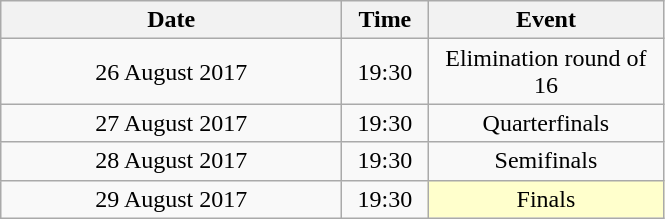<table class = "wikitable" style="text-align:center;">
<tr>
<th width=220>Date</th>
<th width=50>Time</th>
<th width=150>Event</th>
</tr>
<tr>
<td>26 August 2017</td>
<td>19:30</td>
<td>Elimination round of 16</td>
</tr>
<tr>
<td>27 August 2017</td>
<td>19:30</td>
<td>Quarterfinals</td>
</tr>
<tr>
<td>28 August 2017</td>
<td>19:30</td>
<td>Semifinals</td>
</tr>
<tr>
<td>29 August 2017</td>
<td>19:30</td>
<td bgcolor=ffffcc>Finals</td>
</tr>
</table>
